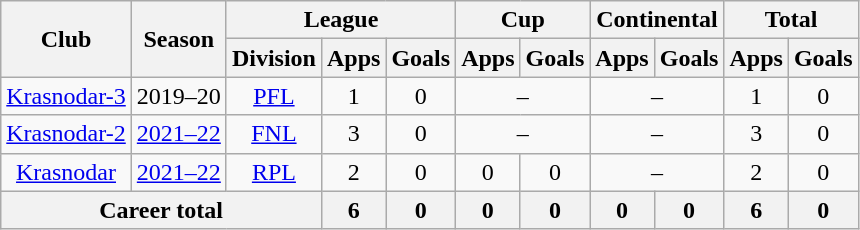<table class="wikitable" style="text-align: center;">
<tr>
<th rowspan=2>Club</th>
<th rowspan=2>Season</th>
<th colspan=3>League</th>
<th colspan=2>Cup</th>
<th colspan=2>Continental</th>
<th colspan=2>Total</th>
</tr>
<tr>
<th>Division</th>
<th>Apps</th>
<th>Goals</th>
<th>Apps</th>
<th>Goals</th>
<th>Apps</th>
<th>Goals</th>
<th>Apps</th>
<th>Goals</th>
</tr>
<tr>
<td><a href='#'>Krasnodar-3</a></td>
<td>2019–20</td>
<td><a href='#'>PFL</a></td>
<td>1</td>
<td>0</td>
<td colspan=2>–</td>
<td colspan=2>–</td>
<td>1</td>
<td>0</td>
</tr>
<tr>
<td><a href='#'>Krasnodar-2</a></td>
<td><a href='#'>2021–22</a></td>
<td><a href='#'>FNL</a></td>
<td>3</td>
<td>0</td>
<td colspan=2>–</td>
<td colspan=2>–</td>
<td>3</td>
<td>0</td>
</tr>
<tr>
<td><a href='#'>Krasnodar</a></td>
<td><a href='#'>2021–22</a></td>
<td><a href='#'>RPL</a></td>
<td>2</td>
<td>0</td>
<td>0</td>
<td>0</td>
<td colspan=2>–</td>
<td>2</td>
<td>0</td>
</tr>
<tr>
<th colspan=3>Career total</th>
<th>6</th>
<th>0</th>
<th>0</th>
<th>0</th>
<th>0</th>
<th>0</th>
<th>6</th>
<th>0</th>
</tr>
</table>
